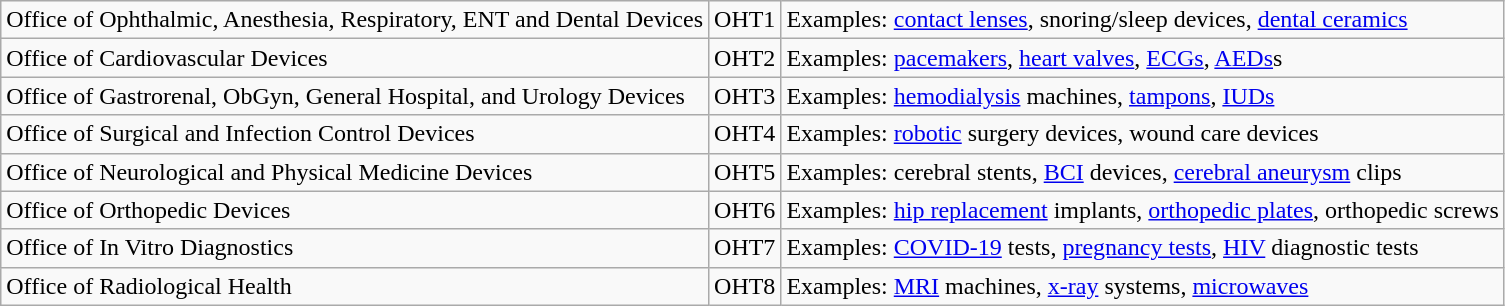<table class="wikitable">
<tr>
<td>Office of Ophthalmic, Anesthesia, Respiratory, ENT and Dental Devices</td>
<td>OHT1</td>
<td>Examples: <a href='#'>contact lenses</a>, snoring/sleep devices, <a href='#'>dental ceramics</a></td>
</tr>
<tr>
<td>Office of Cardiovascular Devices</td>
<td>OHT2</td>
<td>Examples: <a href='#'>pacemakers</a>, <a href='#'>heart valves</a>, <a href='#'>ECGs</a>, <a href='#'>AEDs</a>s</td>
</tr>
<tr>
<td>Office of Gastrorenal, ObGyn, General Hospital, and Urology Devices</td>
<td>OHT3</td>
<td>Examples: <a href='#'>hemodialysis</a> machines, <a href='#'>tampons</a>, <a href='#'>IUDs</a></td>
</tr>
<tr>
<td>Office of Surgical and Infection Control Devices</td>
<td>OHT4</td>
<td>Examples: <a href='#'>robotic</a> surgery devices, wound care devices</td>
</tr>
<tr>
<td>Office of Neurological and Physical Medicine Devices</td>
<td>OHT5</td>
<td>Examples: cerebral stents, <a href='#'> BCI</a> devices, <a href='#'>cerebral aneurysm</a> clips</td>
</tr>
<tr>
<td>Office of Orthopedic Devices</td>
<td>OHT6</td>
<td>Examples: <a href='#'>hip replacement</a> implants, <a href='#'>orthopedic plates</a>, orthopedic screws</td>
</tr>
<tr>
<td>Office of In Vitro Diagnostics</td>
<td>OHT7</td>
<td>Examples: <a href='#'>COVID-19</a> tests, <a href='#'>pregnancy tests</a>, <a href='#'>HIV</a> diagnostic tests</td>
</tr>
<tr>
<td>Office of Radiological Health</td>
<td>OHT8</td>
<td>Examples: <a href='#'>MRI</a> machines, <a href='#'>x-ray</a> systems, <a href='#'>microwaves</a></td>
</tr>
</table>
